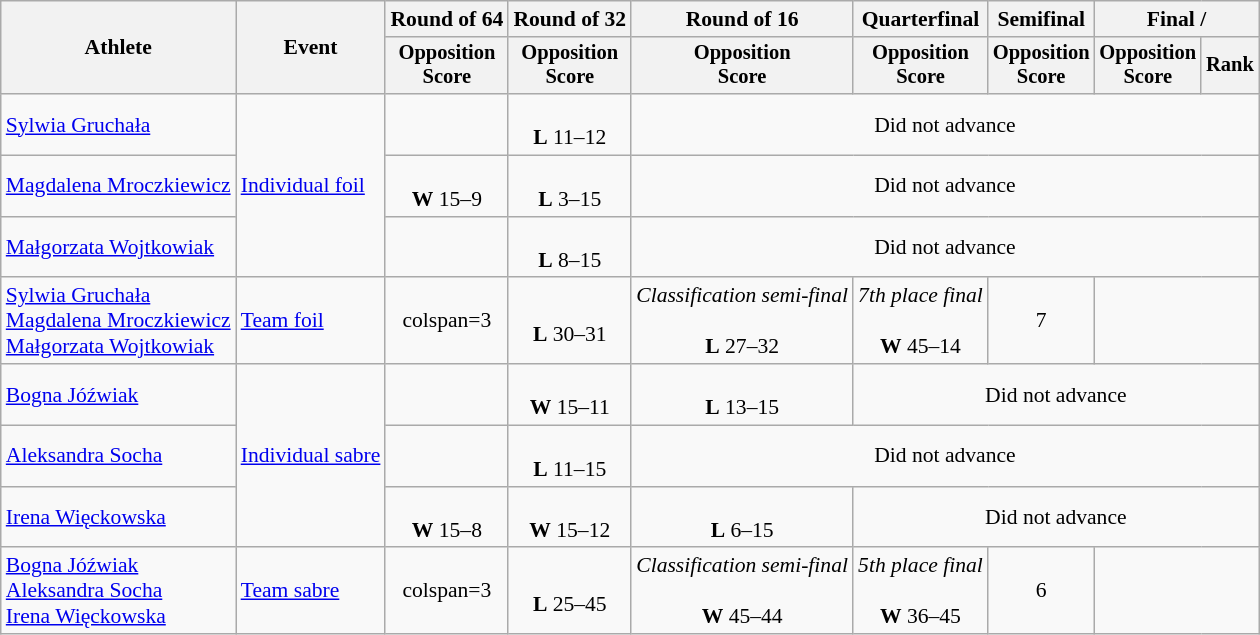<table class="wikitable" style="font-size:90%">
<tr>
<th rowspan="2">Athlete</th>
<th rowspan="2">Event</th>
<th>Round of 64</th>
<th>Round of 32</th>
<th>Round of 16</th>
<th>Quarterfinal</th>
<th>Semifinal</th>
<th colspan=2>Final / </th>
</tr>
<tr style="font-size:95%">
<th>Opposition <br> Score</th>
<th>Opposition <br> Score</th>
<th>Opposition <br> Score</th>
<th>Opposition <br> Score</th>
<th>Opposition <br> Score</th>
<th>Opposition <br> Score</th>
<th>Rank</th>
</tr>
<tr align=center>
<td align=left><a href='#'>Sylwia Gruchała</a></td>
<td align=left rowspan=3><a href='#'>Individual foil</a></td>
<td></td>
<td><br><strong>L</strong> 11–12</td>
<td colspan=5>Did not advance</td>
</tr>
<tr align=center>
<td align=left><a href='#'>Magdalena Mroczkiewicz</a></td>
<td><br><strong>W</strong> 15–9</td>
<td><br><strong>L</strong> 3–15</td>
<td colspan=5>Did not advance</td>
</tr>
<tr align=center>
<td align=left><a href='#'>Małgorzata Wojtkowiak</a></td>
<td></td>
<td><br><strong>L</strong> 8–15</td>
<td colspan=5>Did not advance</td>
</tr>
<tr align=center>
<td align=left><a href='#'>Sylwia Gruchała</a><br><a href='#'>Magdalena Mroczkiewicz</a><br><a href='#'>Małgorzata Wojtkowiak</a></td>
<td align=left><a href='#'>Team foil</a></td>
<td>colspan=3 </td>
<td><br><strong>L</strong> 30–31</td>
<td><em>Classification semi-final</em><br><br><strong>L</strong> 27–32</td>
<td><em>7th place final</em><br><br><strong>W</strong> 45–14</td>
<td>7</td>
</tr>
<tr align=center>
<td align=left><a href='#'>Bogna Jóźwiak</a></td>
<td align=left rowspan=3><a href='#'>Individual sabre</a></td>
<td></td>
<td><br><strong>W</strong> 15–11</td>
<td><br><strong>L</strong> 13–15</td>
<td colspan=4>Did not advance</td>
</tr>
<tr align=center>
<td align=left><a href='#'>Aleksandra Socha</a></td>
<td></td>
<td><br><strong>L</strong> 11–15</td>
<td colspan=5>Did not advance</td>
</tr>
<tr align=center>
<td align=left><a href='#'>Irena Więckowska</a></td>
<td><br><strong>W</strong> 15–8</td>
<td><br><strong>W</strong> 15–12</td>
<td><br><strong>L</strong> 6–15</td>
<td colspan=4>Did not advance</td>
</tr>
<tr align=center>
<td align=left><a href='#'>Bogna Jóźwiak</a><br><a href='#'>Aleksandra Socha</a><br><a href='#'>Irena Więckowska</a></td>
<td align=left><a href='#'>Team sabre</a></td>
<td>colspan=3 </td>
<td><br><strong>L</strong> 25–45</td>
<td><em>Classification semi-final</em><br><br><strong>W</strong> 45–44</td>
<td><em>5th place final</em><br><br><strong>W</strong> 36–45</td>
<td>6</td>
</tr>
</table>
